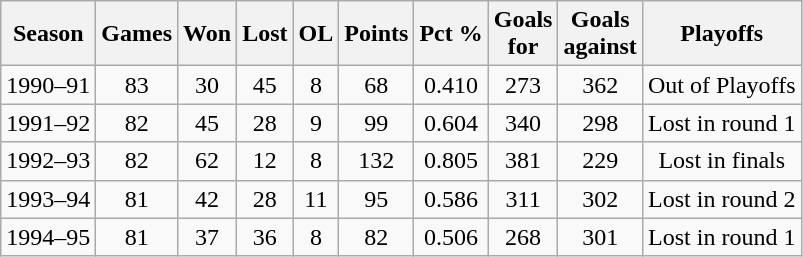<table class="wikitable" style="text-align:center">
<tr>
<th>Season</th>
<th>Games</th>
<th>Won</th>
<th>Lost</th>
<th>OL</th>
<th>Points</th>
<th>Pct %</th>
<th>Goals<br>for</th>
<th>Goals<br>against</th>
<th>Playoffs</th>
</tr>
<tr>
<td>1990–91</td>
<td>83</td>
<td>30</td>
<td>45</td>
<td>8</td>
<td>68</td>
<td>0.410</td>
<td>273</td>
<td>362</td>
<td>Out of Playoffs</td>
</tr>
<tr>
<td>1991–92</td>
<td>82</td>
<td>45</td>
<td>28</td>
<td>9</td>
<td>99</td>
<td>0.604</td>
<td>340</td>
<td>298</td>
<td>Lost in round 1</td>
</tr>
<tr>
<td>1992–93</td>
<td>82</td>
<td>62</td>
<td>12</td>
<td>8</td>
<td>132</td>
<td>0.805</td>
<td>381</td>
<td>229</td>
<td>Lost in finals</td>
</tr>
<tr>
<td>1993–94</td>
<td>81</td>
<td>42</td>
<td>28</td>
<td>11</td>
<td>95</td>
<td>0.586</td>
<td>311</td>
<td>302</td>
<td>Lost in round 2</td>
</tr>
<tr>
<td>1994–95</td>
<td>81</td>
<td>37</td>
<td>36</td>
<td>8</td>
<td>82</td>
<td>0.506</td>
<td>268</td>
<td>301</td>
<td>Lost in round 1</td>
</tr>
</table>
